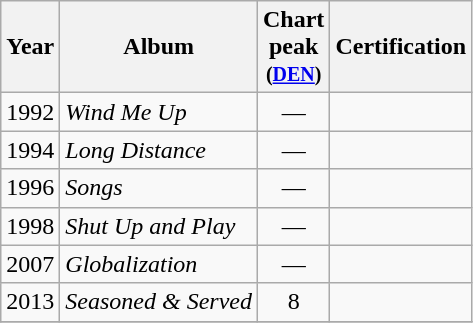<table class="wikitable">
<tr>
<th>Year</th>
<th>Album</th>
<th>Chart <br>peak<br><small>(<a href='#'>DEN</a>)<br></small></th>
<th>Certification</th>
</tr>
<tr>
<td>1992</td>
<td><em>Wind Me Up</em></td>
<td style="text-align:center;">—</td>
<td></td>
</tr>
<tr>
<td>1994</td>
<td><em>Long Distance</em></td>
<td style="text-align:center;">—</td>
<td></td>
</tr>
<tr>
<td>1996</td>
<td><em>Songs</em></td>
<td style="text-align:center;">—</td>
<td></td>
</tr>
<tr>
<td>1998</td>
<td><em>Shut Up and Play</em></td>
<td style="text-align:center;">—</td>
<td></td>
</tr>
<tr>
<td>2007</td>
<td><em>Globalization</em></td>
<td style="text-align:center;">—</td>
<td></td>
</tr>
<tr>
<td>2013</td>
<td><em>Seasoned & Served</em></td>
<td style="text-align:center;">8</td>
<td></td>
</tr>
<tr>
</tr>
</table>
